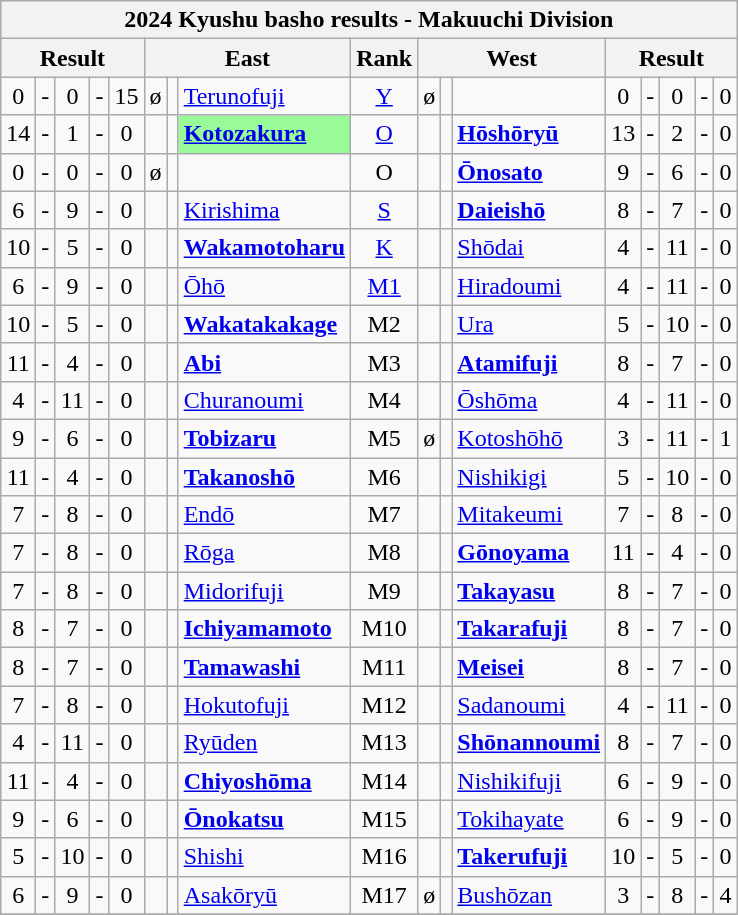<table class="wikitable" style="text-align:center">
<tr>
<th colspan="17">2024 Kyushu basho results - Makuuchi Division</th>
</tr>
<tr>
<th colspan="5">Result</th>
<th colspan="3">East</th>
<th>Rank</th>
<th colspan="3">West</th>
<th colspan="5">Result</th>
</tr>
<tr>
<td>0</td>
<td>-</td>
<td>0</td>
<td>-</td>
<td>15</td>
<td>ø</td>
<td></td>
<td style="text-align:left;"><a href='#'>Terunofuji</a></td>
<td><a href='#'>Y</a></td>
<td>ø</td>
<td></td>
<td></td>
<td>0</td>
<td>-</td>
<td>0</td>
<td>-</td>
<td>0</td>
</tr>
<tr>
<td>14</td>
<td>-</td>
<td>1</td>
<td>-</td>
<td>0</td>
<td></td>
<td></td>
<td style="text-align:left;background: PaleGreen;"><strong><a href='#'>Kotozakura</a></strong></td>
<td><a href='#'>O</a></td>
<td></td>
<td></td>
<td style="text-align:left;"><strong><a href='#'>Hōshōryū</a></strong></td>
<td>13</td>
<td>-</td>
<td>2</td>
<td>-</td>
<td>0</td>
</tr>
<tr>
<td>0</td>
<td>-</td>
<td>0</td>
<td>-</td>
<td>0</td>
<td>ø</td>
<td></td>
<td></td>
<td>O</td>
<td></td>
<td></td>
<td style="text-align:left;"><strong><a href='#'>Ōnosato</a></strong></td>
<td>9</td>
<td>-</td>
<td>6</td>
<td>-</td>
<td>0</td>
</tr>
<tr>
<td>6</td>
<td>-</td>
<td>9</td>
<td>-</td>
<td>0</td>
<td></td>
<td></td>
<td style="text-align:left;"><a href='#'>Kirishima</a></td>
<td><a href='#'>S</a></td>
<td></td>
<td></td>
<td style="text-align:left;"><strong><a href='#'>Daieishō</a></strong></td>
<td>8</td>
<td>-</td>
<td>7</td>
<td>-</td>
<td>0</td>
</tr>
<tr>
<td>10</td>
<td>-</td>
<td>5</td>
<td>-</td>
<td>0</td>
<td></td>
<td></td>
<td style="text-align:left;"><strong><a href='#'>Wakamotoharu</a></strong></td>
<td><a href='#'>K</a></td>
<td></td>
<td></td>
<td style="text-align:left;"><a href='#'>Shōdai</a></td>
<td>4</td>
<td>-</td>
<td>11</td>
<td>-</td>
<td>0</td>
</tr>
<tr>
<td>6</td>
<td>-</td>
<td>9</td>
<td>-</td>
<td>0</td>
<td></td>
<td></td>
<td style="text-align:left;"><a href='#'>Ōhō</a></td>
<td><a href='#'>M1</a></td>
<td></td>
<td></td>
<td style="text-align:left;"><a href='#'>Hiradoumi</a></td>
<td>4</td>
<td>-</td>
<td>11</td>
<td>-</td>
<td>0</td>
</tr>
<tr>
<td>10</td>
<td>-</td>
<td>5</td>
<td>-</td>
<td>0</td>
<td></td>
<td></td>
<td style="text-align:left;"><strong><a href='#'>Wakatakakage</a></strong></td>
<td>M2</td>
<td></td>
<td></td>
<td style="text-align:left;"><a href='#'>Ura</a></td>
<td>5</td>
<td>-</td>
<td>10</td>
<td>-</td>
<td>0</td>
</tr>
<tr>
<td>11</td>
<td>-</td>
<td>4</td>
<td>-</td>
<td>0</td>
<td></td>
<td></td>
<td style="text-align:left;"><strong><a href='#'>Abi</a></strong></td>
<td>M3</td>
<td></td>
<td></td>
<td style="text-align:left;"><strong><a href='#'>Atamifuji</a></strong></td>
<td>8</td>
<td>-</td>
<td>7</td>
<td>-</td>
<td>0</td>
</tr>
<tr>
<td>4</td>
<td>-</td>
<td>11</td>
<td>-</td>
<td>0</td>
<td></td>
<td></td>
<td style="text-align:left;"><a href='#'>Churanoumi</a></td>
<td>M4</td>
<td></td>
<td></td>
<td style="text-align:left;"><a href='#'>Ōshōma</a></td>
<td>4</td>
<td>-</td>
<td>11</td>
<td>-</td>
<td>0</td>
</tr>
<tr>
<td>9</td>
<td>-</td>
<td>6</td>
<td>-</td>
<td>0</td>
<td></td>
<td></td>
<td style="text-align:left;"><strong><a href='#'>Tobizaru</a></strong></td>
<td>M5</td>
<td>ø</td>
<td></td>
<td style="text-align:left;"><a href='#'>Kotoshōhō</a></td>
<td>3</td>
<td>-</td>
<td>11</td>
<td>-</td>
<td>1</td>
</tr>
<tr>
<td>11</td>
<td>-</td>
<td>4</td>
<td>-</td>
<td>0</td>
<td></td>
<td></td>
<td style="text-align:left;"><strong><a href='#'>Takanoshō</a></strong></td>
<td>M6</td>
<td></td>
<td></td>
<td style="text-align:left;"><a href='#'>Nishikigi</a></td>
<td>5</td>
<td>-</td>
<td>10</td>
<td>-</td>
<td>0</td>
</tr>
<tr>
<td>7</td>
<td>-</td>
<td>8</td>
<td>-</td>
<td>0</td>
<td></td>
<td></td>
<td style="text-align:left;"><a href='#'>Endō</a></td>
<td>M7</td>
<td></td>
<td></td>
<td style="text-align:left;"><a href='#'>Mitakeumi</a></td>
<td>7</td>
<td>-</td>
<td>8</td>
<td>-</td>
<td>0</td>
</tr>
<tr>
<td>7</td>
<td>-</td>
<td>8</td>
<td>-</td>
<td>0</td>
<td></td>
<td></td>
<td style="text-align:left;"><a href='#'>Rōga</a></td>
<td>M8</td>
<td></td>
<td></td>
<td style="text-align:left;"><strong><a href='#'>Gōnoyama</a></strong></td>
<td>11</td>
<td>-</td>
<td>4</td>
<td>-</td>
<td>0</td>
</tr>
<tr>
<td>7</td>
<td>-</td>
<td>8</td>
<td>-</td>
<td>0</td>
<td></td>
<td></td>
<td style="text-align:left;"><a href='#'>Midorifuji</a></td>
<td>M9</td>
<td></td>
<td></td>
<td style="text-align:left;"><strong><a href='#'>Takayasu</a></strong></td>
<td>8</td>
<td>-</td>
<td>7</td>
<td>-</td>
<td>0</td>
</tr>
<tr>
<td>8</td>
<td>-</td>
<td>7</td>
<td>-</td>
<td>0</td>
<td></td>
<td></td>
<td style="text-align:left;"><strong><a href='#'>Ichiyamamoto</a></strong></td>
<td>M10</td>
<td></td>
<td></td>
<td style="text-align:left;"><strong><a href='#'>Takarafuji</a></strong></td>
<td>8</td>
<td>-</td>
<td>7</td>
<td>-</td>
<td>0</td>
</tr>
<tr>
<td>8</td>
<td>-</td>
<td>7</td>
<td>-</td>
<td>0</td>
<td></td>
<td></td>
<td style="text-align:left;"><strong><a href='#'>Tamawashi</a></strong></td>
<td>M11</td>
<td></td>
<td></td>
<td style="text-align:left;"><strong><a href='#'>Meisei</a></strong></td>
<td>8</td>
<td>-</td>
<td>7</td>
<td>-</td>
<td>0</td>
</tr>
<tr>
<td>7</td>
<td>-</td>
<td>8</td>
<td>-</td>
<td>0</td>
<td></td>
<td></td>
<td style="text-align:left;"><a href='#'>Hokutofuji</a></td>
<td>M12</td>
<td></td>
<td></td>
<td style="text-align:left;"><a href='#'>Sadanoumi</a></td>
<td>4</td>
<td>-</td>
<td>11</td>
<td>-</td>
<td>0</td>
</tr>
<tr>
<td>4</td>
<td>-</td>
<td>11</td>
<td>-</td>
<td>0</td>
<td></td>
<td></td>
<td style="text-align:left;"><a href='#'>Ryūden</a></td>
<td>M13</td>
<td></td>
<td></td>
<td style="text-align:left;"><strong><a href='#'>Shōnannoumi</a></strong></td>
<td>8</td>
<td>-</td>
<td>7</td>
<td>-</td>
<td>0</td>
</tr>
<tr>
<td>11</td>
<td>-</td>
<td>4</td>
<td>-</td>
<td>0</td>
<td></td>
<td></td>
<td style="text-align:left;"><strong><a href='#'>Chiyoshōma</a></strong></td>
<td>M14</td>
<td></td>
<td></td>
<td style="text-align:left;"><a href='#'>Nishikifuji</a></td>
<td>6</td>
<td>-</td>
<td>9</td>
<td>-</td>
<td>0</td>
</tr>
<tr>
<td>9</td>
<td>-</td>
<td>6</td>
<td>-</td>
<td>0</td>
<td></td>
<td></td>
<td style="text-align:left;"><strong><a href='#'>Ōnokatsu</a></strong></td>
<td>M15</td>
<td></td>
<td></td>
<td style="text-align:left;"><a href='#'>Tokihayate</a></td>
<td>6</td>
<td>-</td>
<td>9</td>
<td>-</td>
<td>0</td>
</tr>
<tr>
<td>5</td>
<td>-</td>
<td>10</td>
<td>-</td>
<td>0</td>
<td></td>
<td></td>
<td style="text-align:left;"><a href='#'>Shishi</a></td>
<td>M16</td>
<td></td>
<td></td>
<td style="text-align:left;"><strong><a href='#'>Takerufuji</a></strong></td>
<td>10</td>
<td>-</td>
<td>5</td>
<td>-</td>
<td>0</td>
</tr>
<tr>
<td>6</td>
<td>-</td>
<td>9</td>
<td>-</td>
<td>0</td>
<td></td>
<td></td>
<td style="text-align:left;"><a href='#'>Asakōryū</a></td>
<td>M17</td>
<td>ø</td>
<td></td>
<td style="text-align:left;"><a href='#'>Bushōzan</a></td>
<td>3</td>
<td>-</td>
<td>8</td>
<td>-</td>
<td>4</td>
</tr>
<tr>
</tr>
</table>
